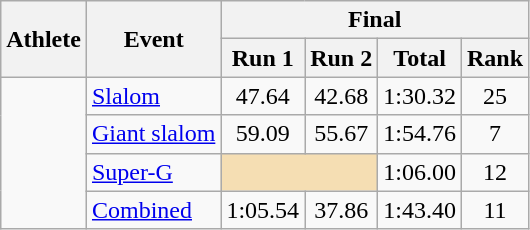<table class="wikitable">
<tr>
<th rowspan="2">Athlete</th>
<th rowspan="2">Event</th>
<th colspan="4">Final</th>
</tr>
<tr>
<th>Run 1</th>
<th>Run 2</th>
<th>Total</th>
<th>Rank</th>
</tr>
<tr>
<td rowspan=4></td>
<td><a href='#'>Slalom</a></td>
<td align="center">47.64</td>
<td align="center">42.68</td>
<td align="center">1:30.32</td>
<td align="center">25</td>
</tr>
<tr>
<td><a href='#'>Giant slalom</a></td>
<td align="center">59.09</td>
<td align="center">55.67</td>
<td align="center">1:54.76</td>
<td align="center">7</td>
</tr>
<tr>
<td><a href='#'>Super-G</a></td>
<td colspan=2 bgcolor="wheat"></td>
<td align="center">1:06.00</td>
<td align="center">12</td>
</tr>
<tr>
<td><a href='#'>Combined</a></td>
<td align="center">1:05.54</td>
<td align="center">37.86</td>
<td align="center">1:43.40</td>
<td align="center">11</td>
</tr>
</table>
